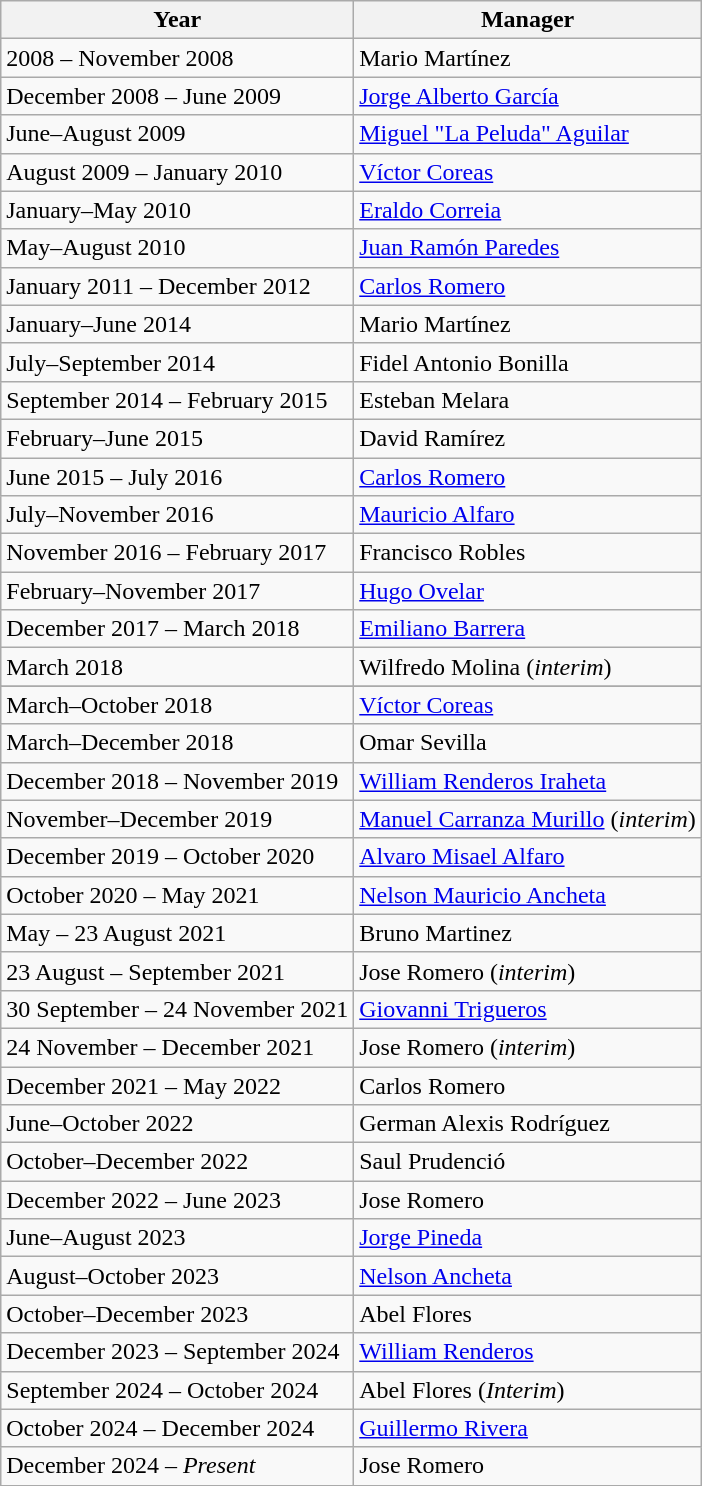<table class="wikitable">
<tr>
<th>Year</th>
<th>Manager</th>
</tr>
<tr>
<td>2008 – November 2008</td>
<td> Mario Martínez</td>
</tr>
<tr>
<td>December 2008 – June 2009</td>
<td> <a href='#'>Jorge Alberto García</a></td>
</tr>
<tr>
<td>June–August 2009</td>
<td> <a href='#'>Miguel "La Peluda" Aguilar</a></td>
</tr>
<tr>
<td>August 2009 – January 2010</td>
<td> <a href='#'>Víctor Coreas</a></td>
</tr>
<tr>
<td>January–May 2010</td>
<td> <a href='#'>Eraldo Correia</a></td>
</tr>
<tr>
<td>May–August 2010</td>
<td> <a href='#'>Juan Ramón Paredes</a></td>
</tr>
<tr>
<td>January 2011 – December 2012</td>
<td> <a href='#'>Carlos Romero</a></td>
</tr>
<tr>
<td>January–June 2014</td>
<td> Mario Martínez</td>
</tr>
<tr>
<td>July–September 2014</td>
<td> Fidel Antonio Bonilla</td>
</tr>
<tr>
<td>September 2014 – February 2015</td>
<td> Esteban Melara</td>
</tr>
<tr>
<td>February–June 2015</td>
<td> David Ramírez</td>
</tr>
<tr>
<td>June 2015 – July 2016</td>
<td> <a href='#'>Carlos Romero</a></td>
</tr>
<tr>
<td>July–November 2016</td>
<td> <a href='#'>Mauricio Alfaro</a></td>
</tr>
<tr>
<td>November 2016 – February 2017</td>
<td> Francisco Robles</td>
</tr>
<tr>
<td>February–November 2017</td>
<td> <a href='#'>Hugo Ovelar</a></td>
</tr>
<tr>
<td>December 2017 – March 2018</td>
<td> <a href='#'>Emiliano Barrera</a></td>
</tr>
<tr>
<td>March 2018</td>
<td> Wilfredo Molina (<em>interim</em>)</td>
</tr>
<tr>
</tr>
<tr>
<td>March–October 2018</td>
<td> <a href='#'>Víctor Coreas</a></td>
</tr>
<tr>
<td>March–December 2018</td>
<td> Omar Sevilla</td>
</tr>
<tr>
<td>December 2018 – November 2019</td>
<td> <a href='#'>William Renderos Iraheta</a></td>
</tr>
<tr>
<td>November–December 2019</td>
<td> <a href='#'>Manuel Carranza Murillo</a> (<em>interim</em>)</td>
</tr>
<tr>
<td>December 2019 – October 2020</td>
<td> <a href='#'>Alvaro Misael Alfaro</a></td>
</tr>
<tr>
<td>October 2020 – May 2021</td>
<td> <a href='#'>Nelson Mauricio Ancheta</a></td>
</tr>
<tr>
<td>May – 23 August 2021</td>
<td> Bruno Martinez</td>
</tr>
<tr>
<td>23 August – September 2021</td>
<td> Jose Romero (<em>interim</em>)</td>
</tr>
<tr>
<td>30 September – 24 November 2021</td>
<td> <a href='#'>Giovanni Trigueros</a></td>
</tr>
<tr>
<td>24 November – December 2021</td>
<td> Jose Romero (<em>interim</em>)</td>
</tr>
<tr>
<td>December 2021 – May 2022</td>
<td> Carlos Romero</td>
</tr>
<tr>
<td>June–October 2022</td>
<td> German Alexis Rodríguez</td>
</tr>
<tr>
<td>October–December 2022</td>
<td> Saul Prudenció</td>
</tr>
<tr>
<td>December 2022 – June 2023</td>
<td> Jose Romero</td>
</tr>
<tr>
<td>June–August 2023</td>
<td> <a href='#'>Jorge Pineda</a></td>
</tr>
<tr>
<td>August–October 2023</td>
<td> <a href='#'>Nelson Ancheta</a></td>
</tr>
<tr>
<td>October–December 2023</td>
<td> Abel Flores</td>
</tr>
<tr>
<td>December 2023 – September 2024</td>
<td> <a href='#'>William Renderos</a></td>
</tr>
<tr>
<td>September 2024 – October 2024</td>
<td> Abel Flores (<em>Interim</em>)</td>
</tr>
<tr>
<td>October 2024 – December 2024</td>
<td> <a href='#'>Guillermo Rivera</a></td>
</tr>
<tr>
<td>December 2024 – <em>Present</em></td>
<td> Jose Romero</td>
</tr>
</table>
